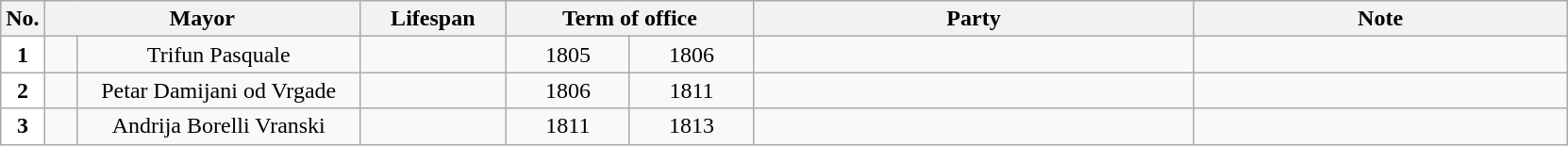<table class="wikitable" style="text-align:center;">
<tr>
<th>No.</th>
<th colspan=2>Mayor</th>
<th>Lifespan</th>
<th colspan=2>Term of office</th>
<th>Party</th>
<th>Note</th>
</tr>
<tr>
<td style="background: white; width:1em"><strong>1</strong></td>
<td style="width:1em;"></td>
<td style="width:12em;">Trifun Pasquale</td>
<td style="width:6em;"></td>
<td style="width:5em;"><small></small>1805</td>
<td style="width:5em;"><small></small>1806</td>
<td style="width:19em;"></td>
<td style="width:16em;"></td>
</tr>
<tr>
<td style="background: white; width:1em"><strong>2</strong></td>
<td style="width:1em;"></td>
<td style="width:12em;">Petar Damijani od Vrgade</td>
<td style="width:6em;"></td>
<td style="width:5em;"><small></small>1806</td>
<td style="width:5em;"><small></small>1811</td>
<td style="width:19em;"></td>
<td style="width:16em;"></td>
</tr>
<tr>
<td style="background: white; width:1em"><strong>3</strong></td>
<td style="width:1em;"></td>
<td style="width:12em;">Andrija Borelli Vranski</td>
<td style="width:6em;"></td>
<td style="width:5em;"><small></small>1811</td>
<td style="width:5em;"><small></small>1813</td>
<td style="width:19em;"></td>
<td style="width:16em;"></td>
</tr>
</table>
